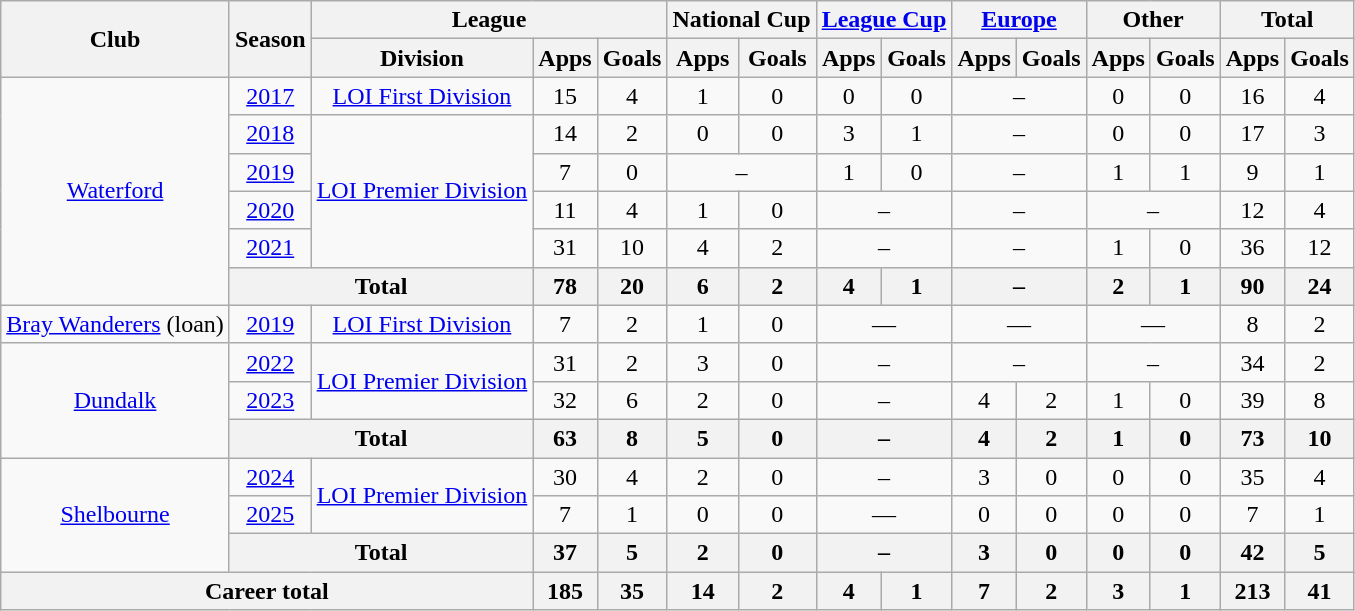<table class=wikitable style="text-align: center">
<tr>
<th rowspan=2>Club</th>
<th rowspan=2>Season</th>
<th colspan=3>League</th>
<th colspan=2>National Cup</th>
<th colspan=2><a href='#'>League Cup</a></th>
<th colspan=2><a href='#'>Europe</a></th>
<th colspan=2>Other</th>
<th colspan=2>Total</th>
</tr>
<tr>
<th>Division</th>
<th>Apps</th>
<th>Goals</th>
<th>Apps</th>
<th>Goals</th>
<th>Apps</th>
<th>Goals</th>
<th>Apps</th>
<th>Goals</th>
<th>Apps</th>
<th>Goals</th>
<th>Apps</th>
<th>Goals</th>
</tr>
<tr>
<td rowspan="6"><a href='#'>Waterford</a></td>
<td><a href='#'>2017</a></td>
<td><a href='#'>LOI First Division</a></td>
<td>15</td>
<td>4</td>
<td>1</td>
<td>0</td>
<td>0</td>
<td>0</td>
<td colspan="2">–</td>
<td>0</td>
<td>0</td>
<td>16</td>
<td>4</td>
</tr>
<tr>
<td><a href='#'>2018</a></td>
<td rowspan="4"><a href='#'>LOI Premier Division</a></td>
<td>14</td>
<td>2</td>
<td>0</td>
<td>0</td>
<td>3</td>
<td>1</td>
<td colspan="2">–</td>
<td>0</td>
<td>0</td>
<td>17</td>
<td>3</td>
</tr>
<tr>
<td><a href='#'>2019</a></td>
<td>7</td>
<td>0</td>
<td colspan="2">–</td>
<td>1</td>
<td>0</td>
<td colspan="2">–</td>
<td>1</td>
<td>1</td>
<td>9</td>
<td>1</td>
</tr>
<tr>
<td><a href='#'>2020</a></td>
<td>11</td>
<td>4</td>
<td>1</td>
<td>0</td>
<td colspan="2">–</td>
<td colspan="2">–</td>
<td colspan="2">–</td>
<td>12</td>
<td>4</td>
</tr>
<tr>
<td><a href='#'>2021</a></td>
<td>31</td>
<td>10</td>
<td>4</td>
<td>2</td>
<td colspan="2">–</td>
<td colspan="2">–</td>
<td>1</td>
<td>0</td>
<td>36</td>
<td>12</td>
</tr>
<tr>
<th colspan="2">Total</th>
<th>78</th>
<th>20</th>
<th>6</th>
<th>2</th>
<th>4</th>
<th>1</th>
<th colspan="2">–</th>
<th>2</th>
<th>1</th>
<th>90</th>
<th>24</th>
</tr>
<tr>
<td><a href='#'>Bray Wanderers</a> (loan)</td>
<td><a href='#'>2019</a></td>
<td><a href='#'>LOI First Division</a></td>
<td>7</td>
<td>2</td>
<td>1</td>
<td>0</td>
<td colspan="2">—</td>
<td colspan="2">—</td>
<td colspan="2">—</td>
<td>8</td>
<td>2</td>
</tr>
<tr>
<td rowspan="3"><a href='#'>Dundalk</a></td>
<td><a href='#'>2022</a></td>
<td rowspan="2"><a href='#'>LOI Premier Division</a></td>
<td>31</td>
<td>2</td>
<td>3</td>
<td>0</td>
<td colspan="2">–</td>
<td colspan="2">–</td>
<td colspan="2">–</td>
<td>34</td>
<td>2</td>
</tr>
<tr>
<td><a href='#'>2023</a></td>
<td>32</td>
<td>6</td>
<td>2</td>
<td>0</td>
<td colspan="2">–</td>
<td>4</td>
<td>2</td>
<td>1</td>
<td>0</td>
<td>39</td>
<td>8</td>
</tr>
<tr>
<th colspan="2">Total</th>
<th>63</th>
<th>8</th>
<th>5</th>
<th>0</th>
<th colspan="2">–</th>
<th>4</th>
<th>2</th>
<th>1</th>
<th>0</th>
<th>73</th>
<th>10</th>
</tr>
<tr>
<td rowspan="3"><a href='#'>Shelbourne</a></td>
<td><a href='#'>2024</a></td>
<td rowspan="2"><a href='#'>LOI Premier Division</a></td>
<td>30</td>
<td>4</td>
<td>2</td>
<td>0</td>
<td colspan="2">–</td>
<td>3</td>
<td>0</td>
<td>0</td>
<td>0</td>
<td>35</td>
<td>4</td>
</tr>
<tr>
<td><a href='#'>2025</a></td>
<td>7</td>
<td>1</td>
<td>0</td>
<td>0</td>
<td colspan="2">—</td>
<td>0</td>
<td>0</td>
<td>0</td>
<td>0</td>
<td>7</td>
<td>1</td>
</tr>
<tr>
<th colspan="2">Total</th>
<th>37</th>
<th>5</th>
<th>2</th>
<th>0</th>
<th colspan="2">–</th>
<th>3</th>
<th>0</th>
<th>0</th>
<th>0</th>
<th>42</th>
<th>5</th>
</tr>
<tr>
<th colspan="3">Career total</th>
<th>185</th>
<th>35</th>
<th>14</th>
<th>2</th>
<th>4</th>
<th>1</th>
<th>7</th>
<th>2</th>
<th>3</th>
<th>1</th>
<th>213</th>
<th>41</th>
</tr>
</table>
